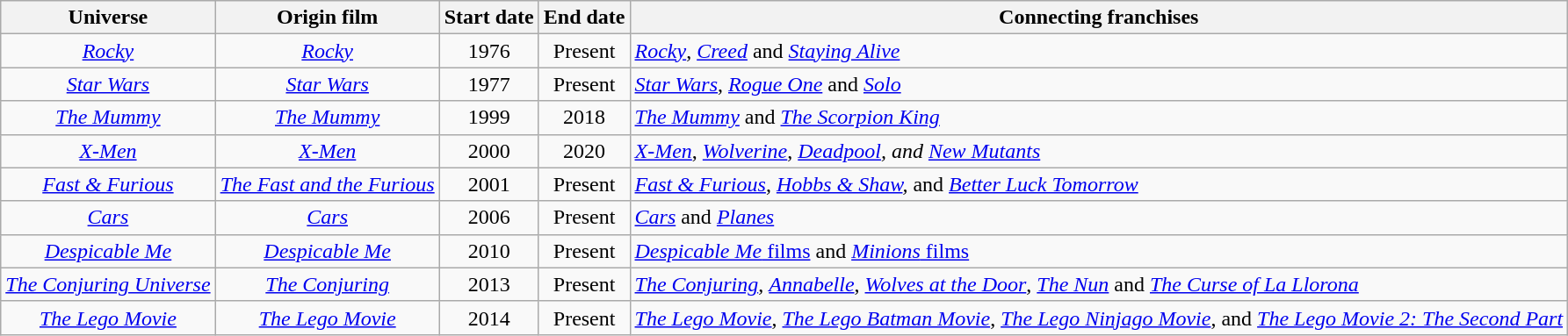<table class="wikitable sortable">
<tr>
<th>Universe</th>
<th>Origin film</th>
<th>Start date</th>
<th>End date</th>
<th>Connecting franchises</th>
</tr>
<tr>
<td style="text-align:center;"><em><a href='#'>Rocky</a></em></td>
<td style="text-align:center;"><em><a href='#'>Rocky</a></em></td>
<td style="text-align:center;">1976</td>
<td style="text-align:center;">Present</td>
<td><em><a href='#'>Rocky</a></em>, <em><a href='#'>Creed</a></em> and <em><a href='#'>Staying Alive</a></em></td>
</tr>
<tr>
<td style="text-align:center;"><em><a href='#'>Star Wars</a></em></td>
<td style="text-align:center;"><em><a href='#'>Star Wars</a></em></td>
<td style="text-align:center;">1977</td>
<td style="text-align:center;">Present</td>
<td><em><a href='#'>Star Wars</a></em>, <em><a href='#'>Rogue One</a></em> and <em><a href='#'>Solo</a></em></td>
</tr>
<tr>
<td style="text-align:center;"><em><a href='#'>The Mummy</a></em></td>
<td style="text-align:center;"><em><a href='#'>The Mummy</a></em></td>
<td style="text-align:center;">1999</td>
<td style="text-align:center;">2018</td>
<td><em><a href='#'>The Mummy</a></em> and <em><a href='#'>The Scorpion King</a></em></td>
</tr>
<tr>
<td style="text-align:center;"><em><a href='#'>X-Men</a></em></td>
<td style="text-align:center;"><em><a href='#'>X-Men</a></em></td>
<td style="text-align:center;">2000</td>
<td style="text-align:center;">2020</td>
<td><em><a href='#'>X-Men</a></em>, <em><a href='#'>Wolverine</a></em>, <em><a href='#'>Deadpool</a>, and <a href='#'>New Mutants</a></em></td>
</tr>
<tr>
<td style="text-align:center;"><em><a href='#'>Fast & Furious</a></em></td>
<td style="text-align:center;"><em><a href='#'>The Fast and the Furious</a></em></td>
<td style="text-align:center;">2001</td>
<td style="text-align:center;">Present</td>
<td><em><a href='#'>Fast & Furious</a></em>, <em><a href='#'>Hobbs & Shaw</a>,</em> and <em><a href='#'>Better Luck Tomorrow</a></em></td>
</tr>
<tr>
<td style="text-align:center;"><em><a href='#'>Cars</a></em></td>
<td style="text-align:center;"><em><a href='#'>Cars</a></em></td>
<td style="text-align:center;">2006</td>
<td style="text-align:center;">Present</td>
<td><em><a href='#'>Cars</a></em> and <em><a href='#'>Planes</a></em></td>
</tr>
<tr>
<td style="text-align:center;"><em><a href='#'>Despicable Me</a></em></td>
<td style="text-align:center;"><em><a href='#'>Despicable Me</a></em></td>
<td style="text-align:center;">2010</td>
<td style="text-align:center;">Present</td>
<td><a href='#'><em>Despicable Me</em> films</a> and <a href='#'><em>Minions</em> films</a></td>
</tr>
<tr>
<td style="text-align:center;"><em><a href='#'>The Conjuring Universe</a></em></td>
<td style="text-align:center;"><em><a href='#'>The Conjuring</a></em></td>
<td style="text-align:center;">2013</td>
<td style="text-align:center;">Present</td>
<td><em><a href='#'>The Conjuring</a></em>, <em><a href='#'>Annabelle</a></em>, <em><a href='#'>Wolves at the Door</a></em>, <em><a href='#'>The Nun</a></em> and <em><a href='#'>The Curse of La Llorona</a></em></td>
</tr>
<tr>
<td style="text-align:center;"><em><a href='#'>The Lego Movie</a></em></td>
<td style="text-align:center;"><em><a href='#'>The Lego Movie</a></em></td>
<td style="text-align:center;">2014</td>
<td style="text-align:center;">Present</td>
<td><em><a href='#'>The Lego Movie</a></em>, <em><a href='#'>The Lego Batman Movie</a></em>, <em><a href='#'>The Lego Ninjago Movie</a></em>, and <em><a href='#'>The Lego Movie 2: The Second Part</a></em></td>
</tr>
</table>
